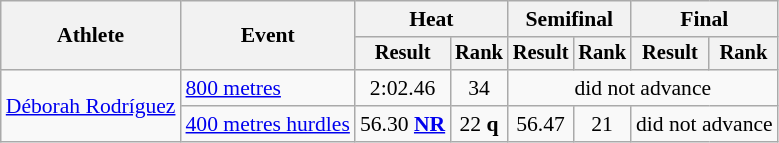<table class="wikitable" style="font-size:90%">
<tr>
<th rowspan="2">Athlete</th>
<th rowspan="2">Event</th>
<th colspan="2">Heat</th>
<th colspan="2">Semifinal</th>
<th colspan="2">Final</th>
</tr>
<tr style="font-size:95%">
<th>Result</th>
<th>Rank</th>
<th>Result</th>
<th>Rank</th>
<th>Result</th>
<th>Rank</th>
</tr>
<tr style=text-align:center>
<td style=text-align:left rowspan=2><a href='#'>Déborah Rodríguez</a></td>
<td style=text-align:left><a href='#'>800 metres</a></td>
<td>2:02.46</td>
<td>34</td>
<td colspan=4>did not advance</td>
</tr>
<tr style=text-align:center>
<td style=text-align:left><a href='#'>400 metres hurdles</a></td>
<td>56.30 <strong><a href='#'>NR</a></strong></td>
<td>22 <strong>q</strong></td>
<td>56.47</td>
<td>21</td>
<td colspan=2>did not advance</td>
</tr>
</table>
